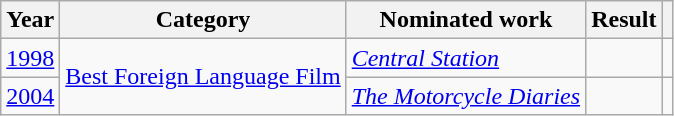<table class="wikitable sortable">
<tr>
<th>Year</th>
<th>Category</th>
<th>Nominated work</th>
<th>Result</th>
<th class="unsortable"></th>
</tr>
<tr>
<td><a href='#'>1998</a></td>
<td rowspan="2"><a href='#'>Best Foreign Language Film</a></td>
<td><em><a href='#'>Central Station</a></em></td>
<td></td>
<td></td>
</tr>
<tr>
<td><a href='#'>2004</a></td>
<td><em><a href='#'>The Motorcycle Diaries</a></em></td>
<td></td>
<td></td>
</tr>
</table>
